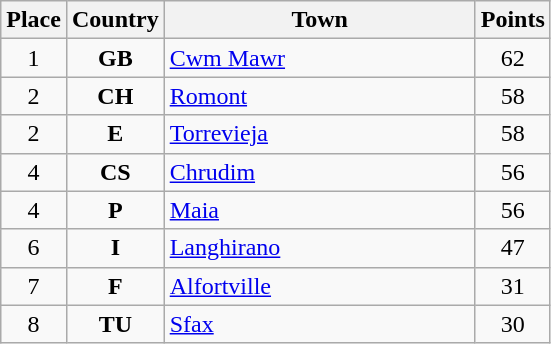<table class="wikitable" style="text-align;">
<tr>
<th width="25">Place</th>
<th width="25">Country</th>
<th width="200">Town</th>
<th width="25">Points</th>
</tr>
<tr>
<td align="center">1</td>
<td align="center"><strong>GB</strong></td>
<td align="left"><a href='#'>Cwm Mawr</a></td>
<td align="center">62</td>
</tr>
<tr>
<td align="center">2</td>
<td align="center"><strong>CH</strong></td>
<td align="left"><a href='#'>Romont</a></td>
<td align="center">58</td>
</tr>
<tr>
<td align="center">2</td>
<td align="center"><strong>E</strong></td>
<td align="left"><a href='#'>Torrevieja</a></td>
<td align="center">58</td>
</tr>
<tr>
<td align="center">4</td>
<td align="center"><strong>CS</strong></td>
<td align="left"><a href='#'>Chrudim</a></td>
<td align="center">56</td>
</tr>
<tr>
<td align="center">4</td>
<td align="center"><strong>P</strong></td>
<td align="left"><a href='#'>Maia</a></td>
<td align="center">56</td>
</tr>
<tr>
<td align="center">6</td>
<td align="center"><strong>I</strong></td>
<td align="left"><a href='#'>Langhirano</a></td>
<td align="center">47</td>
</tr>
<tr>
<td align="center">7</td>
<td align="center"><strong>F</strong></td>
<td align="left"><a href='#'>Alfortville</a></td>
<td align="center">31</td>
</tr>
<tr>
<td align="center">8</td>
<td align="center"><strong>TU</strong></td>
<td align="left"><a href='#'>Sfax</a></td>
<td align="center">30</td>
</tr>
</table>
